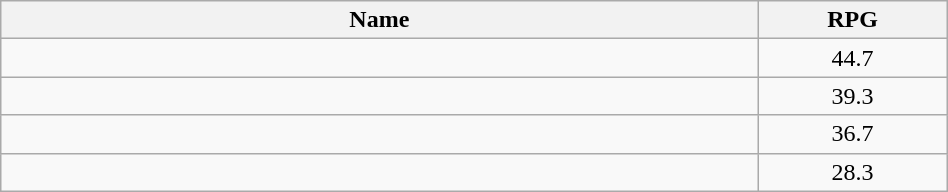<table class=wikitable width="50%">
<tr>
<th width="80%">Name</th>
<th width="20%">RPG</th>
</tr>
<tr>
<td></td>
<td align=center>44.7</td>
</tr>
<tr>
<td></td>
<td align=center>39.3</td>
</tr>
<tr>
<td></td>
<td align=center>36.7</td>
</tr>
<tr>
<td></td>
<td align=center>28.3</td>
</tr>
</table>
